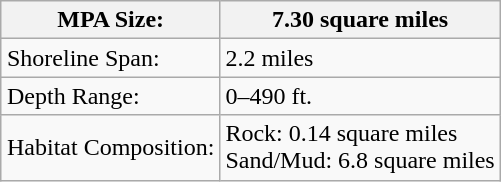<table class="wikitable" align="right">
<tr>
<th>MPA Size:</th>
<th>7.30 square miles</th>
</tr>
<tr>
<td>Shoreline Span:</td>
<td>2.2 miles</td>
</tr>
<tr>
<td>Depth Range:</td>
<td>0–490 ft.</td>
</tr>
<tr>
<td>Habitat Composition:</td>
<td>Rock: 0.14 square miles<br>Sand/Mud: 6.8 square miles</td>
</tr>
</table>
